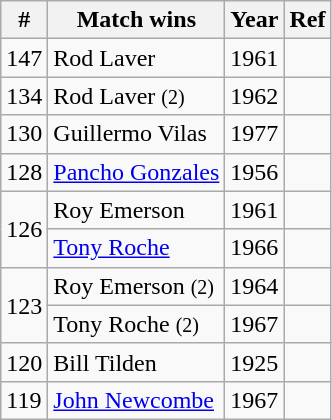<table class=wikitable style="display:inline-table;">
<tr>
<th>#</th>
<th>Match wins</th>
<th>Year</th>
<th>Ref</th>
</tr>
<tr>
<td>147</td>
<td> Rod Laver</td>
<td>1961</td>
<td></td>
</tr>
<tr>
<td>134</td>
<td> Rod Laver <small>(2) </small></td>
<td>1962</td>
<td></td>
</tr>
<tr>
<td>130</td>
<td> Guillermo Vilas</td>
<td>1977</td>
<td></td>
</tr>
<tr>
<td>128</td>
<td> <a href='#'>Pancho Gonzales</a></td>
<td>1956</td>
<td></td>
</tr>
<tr>
<td rowspan="2">126</td>
<td> Roy Emerson</td>
<td>1961</td>
<td></td>
</tr>
<tr>
<td> <a href='#'>Tony Roche</a></td>
<td>1966</td>
<td></td>
</tr>
<tr>
<td rowspan="2">123</td>
<td> Roy Emerson <small>(2)</small></td>
<td>1964</td>
<td></td>
</tr>
<tr>
<td> Tony Roche <small>(2)</small></td>
<td>1967</td>
<td></td>
</tr>
<tr>
<td>120</td>
<td> Bill Tilden</td>
<td>1925</td>
<td></td>
</tr>
<tr>
<td>119</td>
<td> <a href='#'>John Newcombe</a></td>
<td>1967</td>
<td></td>
</tr>
</table>
